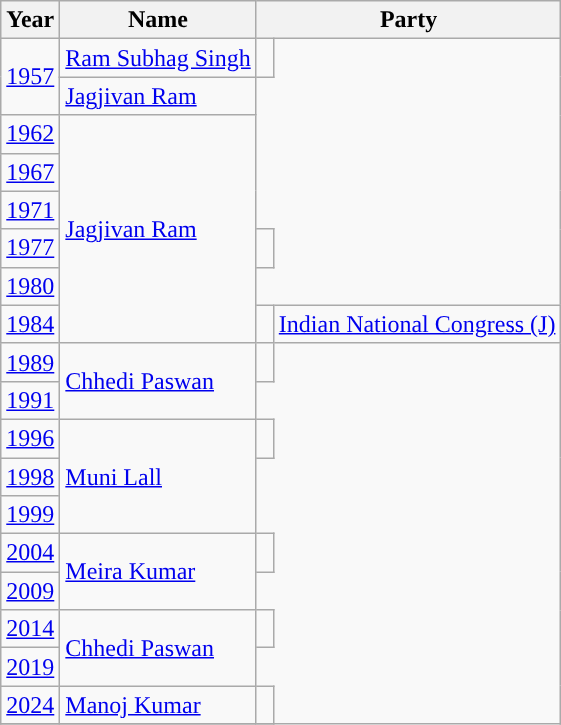<table class="wikitable sortable">
<tr>
<th>Year</th>
<th>Name</th>
<th colspan="2">Party</th>
</tr>
<tr>
<td rowspan="2"><a href='#'>1957</a></td>
<td><a href='#'>Ram Subhag Singh</a></td>
<td></td>
</tr>
<tr>
<td><a href='#'>Jagjivan Ram</a></td>
</tr>
<tr>
<td><a href='#'>1962</a></td>
<td rowspan="6"><a href='#'>Jagjivan Ram</a></td>
</tr>
<tr>
<td><a href='#'>1967</a></td>
</tr>
<tr>
<td><a href='#'>1971</a></td>
</tr>
<tr>
<td><a href='#'>1977</a></td>
<td></td>
</tr>
<tr>
<td><a href='#'>1980</a></td>
</tr>
<tr>
<td><a href='#'>1984</a></td>
<td width="4px" style="background-color: "></td>
<td><a href='#'>Indian National Congress (J)</a></td>
</tr>
<tr>
<td><a href='#'>1989</a></td>
<td rowspan="2"><a href='#'>Chhedi Paswan</a></td>
<td></td>
</tr>
<tr>
<td><a href='#'>1991</a></td>
</tr>
<tr>
<td><a href='#'>1996</a></td>
<td rowspan="3"><a href='#'>Muni Lall</a></td>
<td></td>
</tr>
<tr>
<td><a href='#'>1998</a></td>
</tr>
<tr>
<td><a href='#'>1999</a></td>
</tr>
<tr>
<td><a href='#'>2004</a></td>
<td rowspan="2"><a href='#'>Meira Kumar</a></td>
<td></td>
</tr>
<tr>
<td><a href='#'>2009</a></td>
</tr>
<tr>
<td><a href='#'>2014</a></td>
<td rowspan="2"><a href='#'>Chhedi Paswan</a></td>
<td></td>
</tr>
<tr>
<td><a href='#'>2019</a></td>
</tr>
<tr>
<td><a href='#'>2024</a></td>
<td><a href='#'>Manoj Kumar</a></td>
<td></td>
</tr>
<tr>
</tr>
</table>
